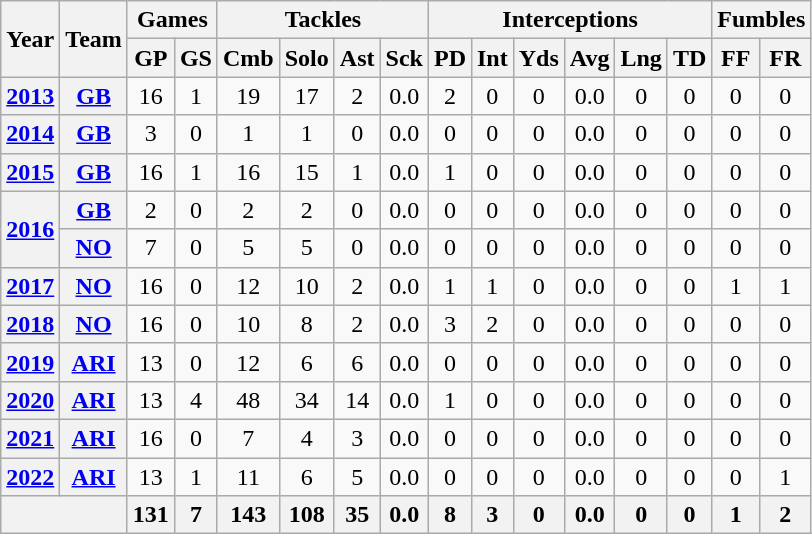<table class="wikitable" style="text-align: center;">
<tr>
<th rowspan="2">Year</th>
<th rowspan="2">Team</th>
<th colspan="2">Games</th>
<th colspan="4">Tackles</th>
<th colspan="6">Interceptions</th>
<th colspan="2">Fumbles</th>
</tr>
<tr>
<th>GP</th>
<th>GS</th>
<th>Cmb</th>
<th>Solo</th>
<th>Ast</th>
<th>Sck</th>
<th>PD</th>
<th>Int</th>
<th>Yds</th>
<th>Avg</th>
<th>Lng</th>
<th>TD</th>
<th>FF</th>
<th>FR</th>
</tr>
<tr>
<th><a href='#'>2013</a></th>
<th><a href='#'>GB</a></th>
<td>16</td>
<td>1</td>
<td>19</td>
<td>17</td>
<td>2</td>
<td>0.0</td>
<td>2</td>
<td>0</td>
<td>0</td>
<td>0.0</td>
<td>0</td>
<td>0</td>
<td>0</td>
<td>0</td>
</tr>
<tr>
<th><a href='#'>2014</a></th>
<th><a href='#'>GB</a></th>
<td>3</td>
<td>0</td>
<td>1</td>
<td>1</td>
<td>0</td>
<td>0.0</td>
<td>0</td>
<td>0</td>
<td>0</td>
<td>0.0</td>
<td>0</td>
<td>0</td>
<td>0</td>
<td>0</td>
</tr>
<tr>
<th><a href='#'>2015</a></th>
<th><a href='#'>GB</a></th>
<td>16</td>
<td>1</td>
<td>16</td>
<td>15</td>
<td>1</td>
<td>0.0</td>
<td>1</td>
<td>0</td>
<td>0</td>
<td>0.0</td>
<td>0</td>
<td>0</td>
<td>0</td>
<td>0</td>
</tr>
<tr>
<th rowspan="2"><a href='#'>2016</a></th>
<th><a href='#'>GB</a></th>
<td>2</td>
<td>0</td>
<td>2</td>
<td>2</td>
<td>0</td>
<td>0.0</td>
<td>0</td>
<td>0</td>
<td>0</td>
<td>0.0</td>
<td>0</td>
<td>0</td>
<td>0</td>
<td>0</td>
</tr>
<tr>
<th><a href='#'>NO</a></th>
<td>7</td>
<td>0</td>
<td>5</td>
<td>5</td>
<td>0</td>
<td>0.0</td>
<td>0</td>
<td>0</td>
<td>0</td>
<td>0.0</td>
<td>0</td>
<td>0</td>
<td>0</td>
<td>0</td>
</tr>
<tr>
<th><a href='#'>2017</a></th>
<th><a href='#'>NO</a></th>
<td>16</td>
<td>0</td>
<td>12</td>
<td>10</td>
<td>2</td>
<td>0.0</td>
<td>1</td>
<td>1</td>
<td>0</td>
<td>0.0</td>
<td>0</td>
<td>0</td>
<td>1</td>
<td>1</td>
</tr>
<tr>
<th><a href='#'>2018</a></th>
<th><a href='#'>NO</a></th>
<td>16</td>
<td>0</td>
<td>10</td>
<td>8</td>
<td>2</td>
<td>0.0</td>
<td>3</td>
<td>2</td>
<td>0</td>
<td>0.0</td>
<td>0</td>
<td>0</td>
<td>0</td>
<td>0</td>
</tr>
<tr>
<th><a href='#'>2019</a></th>
<th><a href='#'>ARI</a></th>
<td>13</td>
<td>0</td>
<td>12</td>
<td>6</td>
<td>6</td>
<td>0.0</td>
<td>0</td>
<td>0</td>
<td>0</td>
<td>0.0</td>
<td>0</td>
<td>0</td>
<td>0</td>
<td>0</td>
</tr>
<tr>
<th><a href='#'>2020</a></th>
<th><a href='#'>ARI</a></th>
<td>13</td>
<td>4</td>
<td>48</td>
<td>34</td>
<td>14</td>
<td>0.0</td>
<td>1</td>
<td>0</td>
<td>0</td>
<td>0.0</td>
<td>0</td>
<td>0</td>
<td>0</td>
<td>0</td>
</tr>
<tr>
<th><a href='#'>2021</a></th>
<th><a href='#'>ARI</a></th>
<td>16</td>
<td>0</td>
<td>7</td>
<td>4</td>
<td>3</td>
<td>0.0</td>
<td>0</td>
<td>0</td>
<td>0</td>
<td>0.0</td>
<td>0</td>
<td>0</td>
<td>0</td>
<td>0</td>
</tr>
<tr>
<th><a href='#'>2022</a></th>
<th><a href='#'>ARI</a></th>
<td>13</td>
<td>1</td>
<td>11</td>
<td>6</td>
<td>5</td>
<td>0.0</td>
<td>0</td>
<td>0</td>
<td>0</td>
<td>0.0</td>
<td>0</td>
<td>0</td>
<td>0</td>
<td>1</td>
</tr>
<tr>
<th colspan="2"></th>
<th>131</th>
<th>7</th>
<th>143</th>
<th>108</th>
<th>35</th>
<th>0.0</th>
<th>8</th>
<th>3</th>
<th>0</th>
<th>0.0</th>
<th>0</th>
<th>0</th>
<th>1</th>
<th>2</th>
</tr>
</table>
